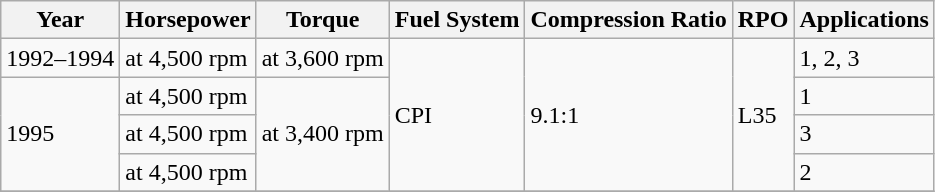<table class=wikitable>
<tr>
<th>Year</th>
<th>Horsepower</th>
<th>Torque</th>
<th>Fuel System</th>
<th>Compression Ratio</th>
<th>RPO</th>
<th>Applications</th>
</tr>
<tr>
<td>1992–1994</td>
<td> at 4,500 rpm</td>
<td> at 3,600 rpm</td>
<td rowspan=4>CPI</td>
<td rowspan=4>9.1:1</td>
<td rowspan=4>L35</td>
<td>1, 2, 3</td>
</tr>
<tr>
<td rowspan=3>1995</td>
<td> at 4,500 rpm</td>
<td rowspan=3> at 3,400 rpm</td>
<td>1</td>
</tr>
<tr>
<td> at 4,500 rpm</td>
<td>3</td>
</tr>
<tr>
<td> at 4,500 rpm</td>
<td>2</td>
</tr>
<tr>
</tr>
</table>
